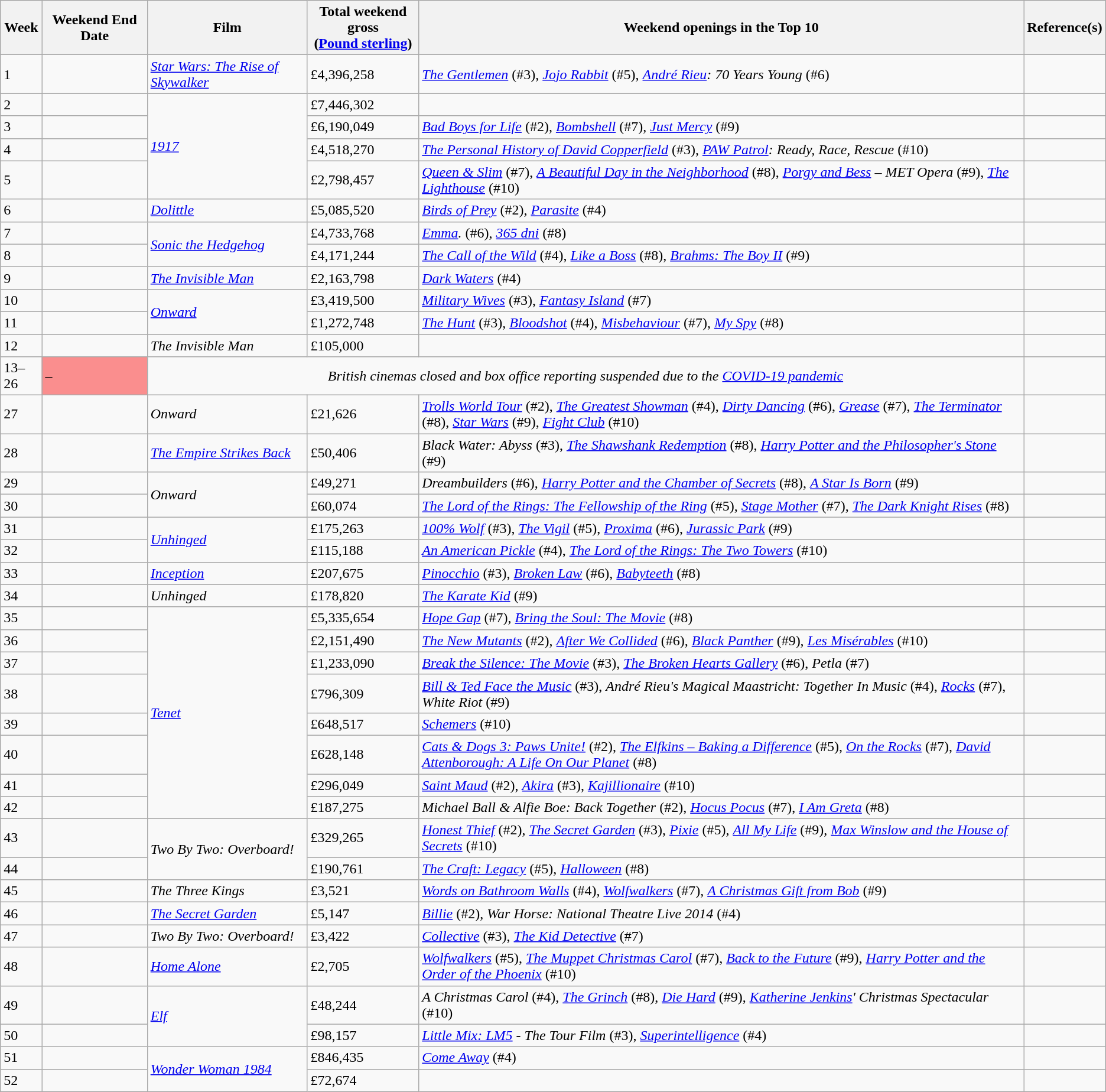<table class="wikitable sortable">
<tr>
<th>Week</th>
<th>Weekend End Date</th>
<th>Film</th>
<th>Total weekend gross<br>(<a href='#'>Pound sterling</a>)</th>
<th>Weekend openings in the Top 10</th>
<th>Reference(s)</th>
</tr>
<tr>
<td>1</td>
<td></td>
<td><em><a href='#'>Star Wars: The Rise of Skywalker</a></em></td>
<td>£4,396,258</td>
<td><em><a href='#'>The Gentlemen</a></em> (#3), <em><a href='#'>Jojo Rabbit</a></em> (#5), <em><a href='#'>André Rieu</a>: 70 Years Young</em> (#6)</td>
<td align="center"></td>
</tr>
<tr>
<td>2</td>
<td></td>
<td rowspan="4"><em><a href='#'>1917</a></em></td>
<td>£7,446,302</td>
<td></td>
<td align="center"></td>
</tr>
<tr>
<td>3</td>
<td></td>
<td>£6,190,049</td>
<td><em><a href='#'>Bad Boys for Life</a></em> (#2), <em><a href='#'>Bombshell</a></em> (#7), <em><a href='#'>Just Mercy</a></em> (#9)</td>
<td align="center"></td>
</tr>
<tr>
<td>4</td>
<td></td>
<td>£4,518,270</td>
<td><em><a href='#'>The Personal History of David Copperfield</a></em> (#3), <em><a href='#'>PAW Patrol</a>: Ready, Race, Rescue</em> (#10)</td>
<td align="center"></td>
</tr>
<tr>
<td>5</td>
<td></td>
<td>£2,798,457</td>
<td><em><a href='#'>Queen & Slim</a></em> (#7), <em><a href='#'>A Beautiful Day in the Neighborhood</a></em> (#8), <em><a href='#'>Porgy and Bess</a> – MET Opera</em> (#9), <em><a href='#'>The Lighthouse</a></em> (#10)</td>
<td align="center"></td>
</tr>
<tr>
<td>6</td>
<td></td>
<td><em><a href='#'>Dolittle</a></em></td>
<td>£5,085,520</td>
<td><em><a href='#'>Birds of Prey</a></em> (#2), <em><a href='#'>Parasite</a></em> (#4)</td>
<td align="center"></td>
</tr>
<tr>
<td>7</td>
<td></td>
<td rowspan="2"><em><a href='#'>Sonic the Hedgehog</a></em></td>
<td>£4,733,768</td>
<td><em><a href='#'>Emma</a>.</em> (#6), <em><a href='#'>365 dni</a></em> (#8)</td>
<td align="center"></td>
</tr>
<tr>
<td>8</td>
<td></td>
<td>£4,171,244</td>
<td><em><a href='#'>The Call of the Wild</a></em> (#4), <em><a href='#'>Like a Boss</a></em> (#8), <em><a href='#'>Brahms: The Boy II</a></em> (#9)</td>
<td align="center"></td>
</tr>
<tr>
<td>9</td>
<td></td>
<td><em><a href='#'>The Invisible Man</a></em></td>
<td>£2,163,798</td>
<td><em><a href='#'>Dark Waters</a></em> (#4)</td>
<td align="center"></td>
</tr>
<tr>
<td>10</td>
<td></td>
<td rowspan="2"><em><a href='#'>Onward</a></em></td>
<td>£3,419,500</td>
<td><em><a href='#'>Military Wives</a></em> (#3), <em><a href='#'>Fantasy Island</a></em> (#7)</td>
<td align="center"></td>
</tr>
<tr>
<td>11</td>
<td></td>
<td>£1,272,748</td>
<td><em><a href='#'>The Hunt</a></em> (#3), <em><a href='#'>Bloodshot</a></em> (#4), <em><a href='#'>Misbehaviour</a></em> (#7), <em><a href='#'>My Spy</a></em> (#8)</td>
<td align="center"></td>
</tr>
<tr>
<td>12</td>
<td></td>
<td><em>The Invisible Man</em></td>
<td>£105,000 </td>
<td></td>
<td align="center"></td>
</tr>
<tr>
<td>13–26</td>
<td style="background: #fa8e8e;"> – </td>
<td align="center" colspan="3"><em>British cinemas closed and box office reporting suspended due to the <a href='#'>COVID-19 pandemic</a></em></td>
<td align="center"></td>
</tr>
<tr>
<td>27</td>
<td></td>
<td><em>Onward</em></td>
<td>£21,626</td>
<td><em><a href='#'>Trolls World Tour</a></em> (#2), <em><a href='#'>The Greatest Showman</a></em> (#4), <em><a href='#'>Dirty Dancing</a></em> (#6), <em><a href='#'>Grease</a></em> (#7), <em><a href='#'>The Terminator</a></em> (#8), <em><a href='#'>Star Wars</a></em> (#9), <em><a href='#'>Fight Club</a></em> (#10)</td>
<td align="center"></td>
</tr>
<tr>
<td>28</td>
<td></td>
<td><em><a href='#'>The Empire Strikes Back</a></em></td>
<td>£50,406</td>
<td><em>Black Water: Abyss</em> (#3), <em><a href='#'>The Shawshank Redemption</a></em> (#8), <em><a href='#'>Harry Potter and the Philosopher's Stone</a></em> (#9)</td>
<td align="center"></td>
</tr>
<tr>
<td>29</td>
<td></td>
<td rowspan="2"><em>Onward</em></td>
<td>£49,271</td>
<td><em>Dreambuilders</em> (#6), <em><a href='#'>Harry Potter and the Chamber of Secrets</a></em> (#8), <em><a href='#'>A Star Is Born</a></em> (#9)</td>
<td align="center"></td>
</tr>
<tr>
<td>30</td>
<td></td>
<td>£60,074</td>
<td><em><a href='#'>The Lord of the Rings: The Fellowship of the Ring</a></em> (#5), <em><a href='#'>Stage Mother</a></em> (#7), <em><a href='#'>The Dark Knight Rises</a></em> (#8)</td>
<td align="center"></td>
</tr>
<tr>
<td>31</td>
<td></td>
<td rowspan="2"><em><a href='#'>Unhinged</a></em></td>
<td>£175,263</td>
<td><em><a href='#'>100% Wolf</a></em> (#3), <em><a href='#'>The Vigil</a></em> (#5), <em><a href='#'>Proxima</a></em> (#6), <em><a href='#'>Jurassic Park</a></em> (#9)</td>
<td align="center"></td>
</tr>
<tr>
<td>32</td>
<td></td>
<td>£115,188</td>
<td><em><a href='#'>An American Pickle</a></em> (#4), <em><a href='#'>The Lord of the Rings: The Two Towers</a></em> (#10)</td>
<td align="center"></td>
</tr>
<tr>
<td>33</td>
<td></td>
<td><em><a href='#'>Inception</a></em></td>
<td>£207,675</td>
<td><em><a href='#'>Pinocchio</a></em> (#3), <em><a href='#'>Broken Law</a></em> (#6), <em><a href='#'>Babyteeth</a></em> (#8)</td>
<td align="center"></td>
</tr>
<tr>
<td>34</td>
<td></td>
<td><em>Unhinged</em></td>
<td>£178,820</td>
<td><em><a href='#'>The Karate Kid</a></em> (#9)</td>
<td align="center"></td>
</tr>
<tr>
<td>35</td>
<td></td>
<td rowspan="8"><em><a href='#'>Tenet</a></em></td>
<td>£5,335,654</td>
<td><em><a href='#'>Hope Gap</a></em> (#7), <em><a href='#'>Bring the Soul: The Movie</a></em> (#8)</td>
<td align="center"></td>
</tr>
<tr>
<td>36</td>
<td></td>
<td>£2,151,490</td>
<td><em><a href='#'>The New Mutants</a></em> (#2), <em><a href='#'>After We Collided</a></em> (#6), <em><a href='#'>Black Panther</a></em> (#9), <em><a href='#'>Les Misérables</a></em> (#10)</td>
<td align="center"></td>
</tr>
<tr>
<td>37</td>
<td></td>
<td>£1,233,090</td>
<td><em><a href='#'>Break the Silence: The Movie</a></em> (#3), <em><a href='#'>The Broken Hearts Gallery</a></em> (#6), <em>Petla</em> (#7)</td>
<td align="center"></td>
</tr>
<tr>
<td>38</td>
<td></td>
<td>£796,309</td>
<td><em><a href='#'>Bill & Ted Face the Music</a></em> (#3), <em>André Rieu's Magical Maastricht: Together In Music</em> (#4), <em><a href='#'>Rocks</a></em> (#7), <em>White Riot</em> (#9)</td>
<td align="center"></td>
</tr>
<tr>
<td>39</td>
<td></td>
<td>£648,517</td>
<td><em><a href='#'>Schemers</a></em> (#10)</td>
<td align="center"></td>
</tr>
<tr>
<td>40</td>
<td></td>
<td>£628,148</td>
<td><em><a href='#'>Cats & Dogs 3: Paws Unite!</a></em> (#2), <em><a href='#'>The Elfkins – Baking a Difference</a></em> (#5), <em><a href='#'>On the Rocks</a></em> (#7), <em><a href='#'>David Attenborough: A Life On Our Planet</a></em> (#8)</td>
<td align="center"></td>
</tr>
<tr>
<td>41</td>
<td></td>
<td>£296,049</td>
<td><em><a href='#'>Saint Maud</a></em> (#2), <em><a href='#'>Akira</a></em> (#3), <em><a href='#'>Kajillionaire</a></em> (#10)</td>
<td align="center"></td>
</tr>
<tr>
<td>42</td>
<td></td>
<td>£187,275</td>
<td><em>Michael Ball & Alfie Boe: Back Together</em> (#2), <em><a href='#'>Hocus Pocus</a></em> (#7), <em><a href='#'>I Am Greta</a></em> (#8)</td>
<td align="center"></td>
</tr>
<tr>
<td>43</td>
<td></td>
<td rowspan="2"><em>Two By Two: Overboard!</em></td>
<td>£329,265</td>
<td><em><a href='#'>Honest Thief</a></em> (#2), <em><a href='#'>The Secret Garden</a></em> (#3), <em><a href='#'>Pixie</a></em> (#5), <em><a href='#'>All My Life</a></em> (#9), <em><a href='#'>Max Winslow and the House of Secrets</a></em> (#10)</td>
<td align="center"></td>
</tr>
<tr>
<td>44</td>
<td></td>
<td>£190,761</td>
<td><em><a href='#'>The Craft: Legacy</a></em> (#5), <em><a href='#'>Halloween</a></em> (#8)</td>
<td align="center"></td>
</tr>
<tr>
<td>45</td>
<td></td>
<td><em>The Three Kings</em></td>
<td>£3,521</td>
<td><em><a href='#'>Words on Bathroom Walls</a></em> (#4), <em><a href='#'>Wolfwalkers</a></em> (#7), <em><a href='#'>A Christmas Gift from Bob</a></em> (#9)</td>
<td align="center"></td>
</tr>
<tr>
<td>46</td>
<td></td>
<td><em><a href='#'>The Secret Garden</a></em></td>
<td>£5,147</td>
<td><em><a href='#'>Billie</a></em> (#2), <em>War Horse: National Theatre Live 2014</em> (#4)</td>
<td align="center"></td>
</tr>
<tr>
<td>47</td>
<td></td>
<td><em>Two By Two: Overboard!</em></td>
<td>£3,422</td>
<td><em><a href='#'>Collective</a></em> (#3), <em><a href='#'>The Kid Detective</a></em> (#7)</td>
<td align="center"></td>
</tr>
<tr>
<td>48</td>
<td></td>
<td><em><a href='#'>Home Alone</a></em></td>
<td>£2,705</td>
<td><em><a href='#'>Wolfwalkers</a></em> (#5), <em><a href='#'>The Muppet Christmas Carol</a></em> (#7), <em><a href='#'>Back to the Future</a></em> (#9), <em><a href='#'>Harry Potter and the Order of the Phoenix</a></em> (#10)</td>
<td align="center"></td>
</tr>
<tr>
<td>49</td>
<td></td>
<td rowspan="2"><em><a href='#'>Elf</a></em> </td>
<td>£48,244</td>
<td><em>A Christmas Carol</em> (#4), <em><a href='#'>The Grinch</a></em> (#8), <em><a href='#'>Die Hard</a></em> (#9), <em><a href='#'>Katherine Jenkins</a>' Christmas Spectacular</em> (#10)</td>
<td align="center"></td>
</tr>
<tr>
<td>50</td>
<td></td>
<td>£98,157</td>
<td><em><a href='#'>Little Mix: LM5</a> - The Tour Film</em> (#3), <em><a href='#'>Superintelligence</a></em> (#4)</td>
<td align="center"></td>
</tr>
<tr>
<td>51</td>
<td></td>
<td rowspan="2"><em><a href='#'>Wonder Woman 1984</a></em></td>
<td>£846,435</td>
<td><em><a href='#'>Come Away</a></em> (#4)</td>
<td align="center"></td>
</tr>
<tr>
<td>52</td>
<td></td>
<td>£72,674</td>
<td></td>
<td align="center"></td>
</tr>
</table>
